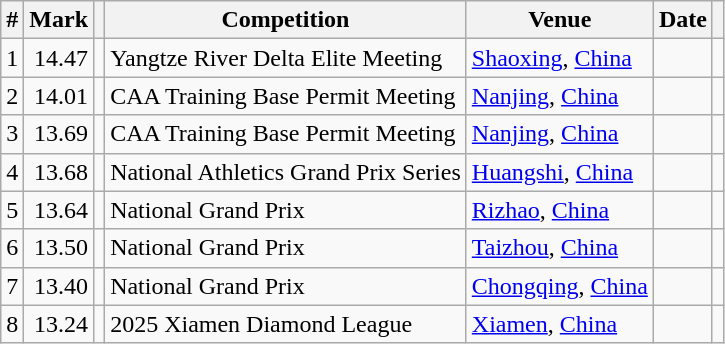<table class="wikitable sortable">
<tr>
<th>#</th>
<th>Mark</th>
<th class=unsortable></th>
<th>Competition</th>
<th>Venue</th>
<th>Date</th>
<th class=unsortable></th>
</tr>
<tr>
<td align=center>1</td>
<td align=right>14.47 </td>
<td> </td>
<td>Yangtze River Delta Elite Meeting</td>
<td><a href='#'>Shaoxing</a>, <a href='#'>China</a></td>
<td align=right></td>
<td></td>
</tr>
<tr>
<td align=center>2</td>
<td align=right>14.01 </td>
<td> </td>
<td>CAA Training Base Permit Meeting</td>
<td><a href='#'>Nanjing</a>, <a href='#'>China</a></td>
<td align=right></td>
<td></td>
</tr>
<tr>
<td align=center>3</td>
<td align=right>13.69 </td>
<td></td>
<td>CAA Training Base Permit Meeting</td>
<td><a href='#'>Nanjing</a>, <a href='#'>China</a></td>
<td align=right></td>
<td></td>
</tr>
<tr>
<td align=center>4</td>
<td align=right>13.68 </td>
<td> </td>
<td>National Athletics Grand Prix Series</td>
<td><a href='#'>Huangshi</a>, <a href='#'>China</a></td>
<td align=right></td>
<td></td>
</tr>
<tr>
<td align=center>5</td>
<td align=right>13.64 </td>
<td> </td>
<td>National Grand Prix</td>
<td><a href='#'>Rizhao</a>, <a href='#'>China</a></td>
<td align=right></td>
<td></td>
</tr>
<tr>
<td align=center>6</td>
<td align=right>13.50 </td>
<td></td>
<td>National Grand Prix</td>
<td><a href='#'>Taizhou</a>, <a href='#'>China</a></td>
<td align=right></td>
<td></td>
</tr>
<tr>
<td align=center>7</td>
<td align=right>13.40 </td>
<td></td>
<td>National Grand Prix</td>
<td><a href='#'>Chongqing</a>, <a href='#'>China</a></td>
<td align=right></td>
<td></td>
</tr>
<tr>
<td align=center>8</td>
<td align=right>13.24 </td>
<td></td>
<td>2025 Xiamen Diamond League</td>
<td><a href='#'>Xiamen</a>, <a href='#'>China</a></td>
<td align=right></td>
<td></td>
</tr>
</table>
